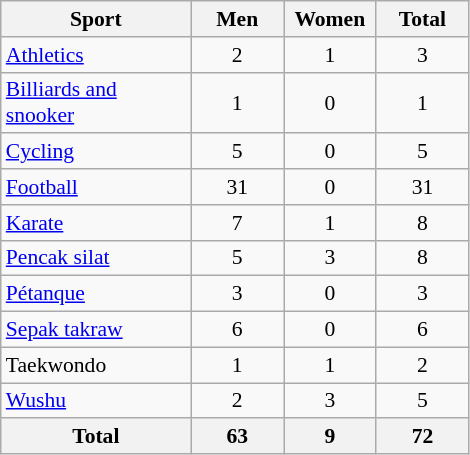<table class="wikitable sortable" style="font-size:90%; text-align:center;">
<tr>
<th width=120>Sport</th>
<th width=55>Men</th>
<th width=55>Women</th>
<th width=55>Total</th>
</tr>
<tr>
<td align=left><a href='#'>Athletics</a></td>
<td>2</td>
<td>1</td>
<td>3</td>
</tr>
<tr>
<td align=left><a href='#'>Billiards and snooker</a></td>
<td>1</td>
<td>0</td>
<td>1</td>
</tr>
<tr>
<td align=left><a href='#'>Cycling</a></td>
<td>5</td>
<td>0</td>
<td>5</td>
</tr>
<tr>
<td align=left><a href='#'>Football</a></td>
<td>31</td>
<td>0</td>
<td>31</td>
</tr>
<tr>
<td align=left><a href='#'>Karate</a></td>
<td>7</td>
<td>1</td>
<td>8</td>
</tr>
<tr>
<td align=left><a href='#'>Pencak silat</a></td>
<td>5</td>
<td>3</td>
<td>8</td>
</tr>
<tr>
<td align=left><a href='#'>Pétanque</a></td>
<td>3</td>
<td>0</td>
<td>3</td>
</tr>
<tr>
<td align=left><a href='#'>Sepak takraw</a></td>
<td>6</td>
<td>0</td>
<td>6</td>
</tr>
<tr>
<td align=left>Taekwondo</td>
<td>1</td>
<td>1</td>
<td>2</td>
</tr>
<tr>
<td align=left><a href='#'>Wushu</a></td>
<td>2</td>
<td>3</td>
<td>5</td>
</tr>
<tr class="sortbottom">
<th>Total</th>
<th>63</th>
<th>9</th>
<th>72</th>
</tr>
</table>
